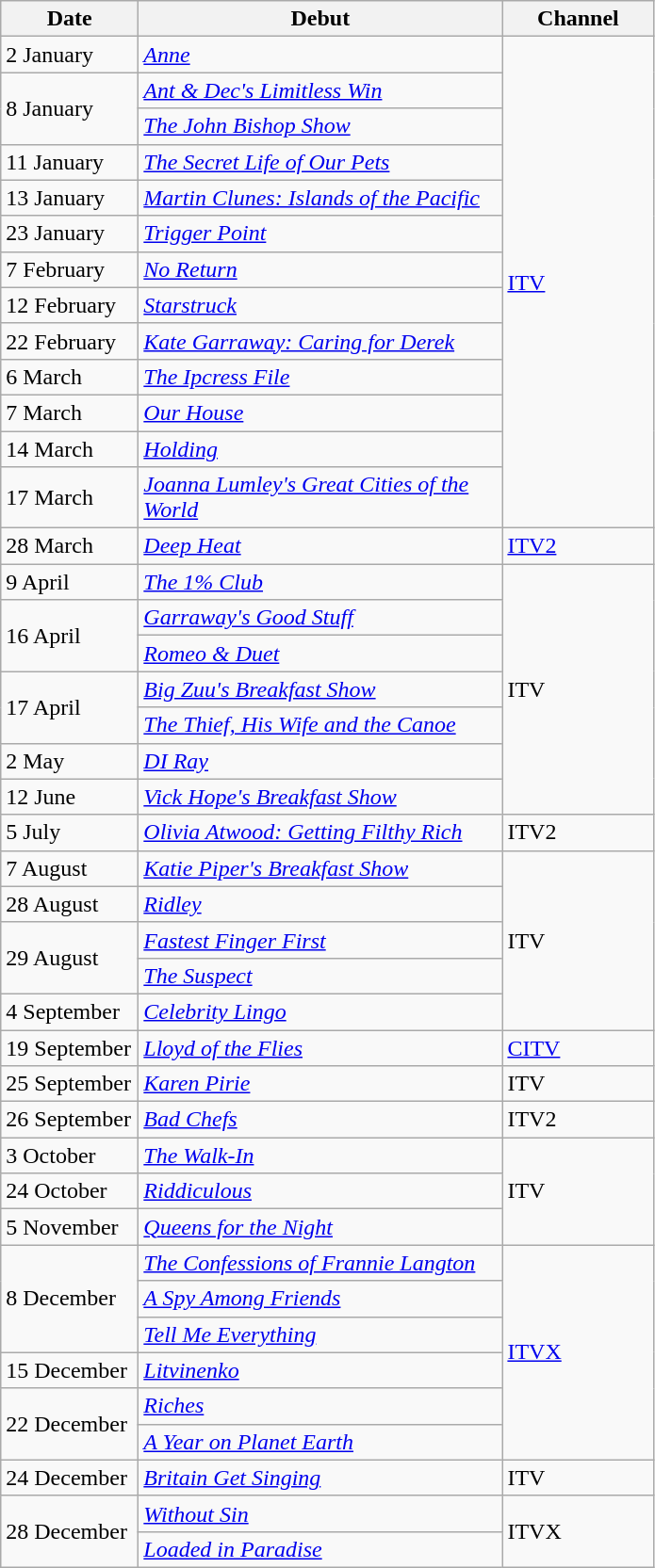<table class="wikitable">
<tr>
<th width=90>Date</th>
<th width=250>Debut</th>
<th width=100>Channel</th>
</tr>
<tr>
<td>2 January</td>
<td><em><a href='#'>Anne</a></em></td>
<td rowspan="13"><a href='#'>ITV</a></td>
</tr>
<tr>
<td rowspan="2">8 January</td>
<td><em><a href='#'>Ant & Dec's Limitless Win</a></em></td>
</tr>
<tr>
<td><em><a href='#'>The John Bishop Show</a></em></td>
</tr>
<tr>
<td>11 January</td>
<td><em><a href='#'>The Secret Life of Our Pets</a></em></td>
</tr>
<tr>
<td>13 January</td>
<td><em><a href='#'>Martin Clunes: Islands of the Pacific</a></em></td>
</tr>
<tr>
<td>23 January</td>
<td><em><a href='#'>Trigger Point</a></em></td>
</tr>
<tr>
<td>7 February</td>
<td><em><a href='#'>No Return</a></em></td>
</tr>
<tr>
<td>12 February</td>
<td><em><a href='#'>Starstruck</a></em></td>
</tr>
<tr>
<td>22 February</td>
<td><em><a href='#'>Kate Garraway: Caring for Derek</a></em></td>
</tr>
<tr>
<td>6 March</td>
<td><em><a href='#'>The Ipcress File</a></em></td>
</tr>
<tr>
<td>7 March</td>
<td><em><a href='#'>Our House</a></em></td>
</tr>
<tr>
<td>14 March</td>
<td><em><a href='#'>Holding</a></em></td>
</tr>
<tr>
<td>17 March</td>
<td><em><a href='#'>Joanna Lumley's Great Cities of the World</a></em></td>
</tr>
<tr>
<td>28 March</td>
<td><em><a href='#'>Deep Heat</a></em></td>
<td><a href='#'>ITV2</a></td>
</tr>
<tr>
<td>9 April</td>
<td><em><a href='#'>The 1% Club</a></em></td>
<td rowspan="7">ITV</td>
</tr>
<tr>
<td rowspan="2">16 April</td>
<td><em><a href='#'>Garraway's Good Stuff</a></em></td>
</tr>
<tr>
<td><em><a href='#'>Romeo & Duet</a></em></td>
</tr>
<tr>
<td rowspan="2">17 April</td>
<td><em><a href='#'>Big Zuu's Breakfast Show</a></em></td>
</tr>
<tr>
<td><em><a href='#'>The Thief, His Wife and the Canoe</a></em></td>
</tr>
<tr>
<td>2 May</td>
<td><em><a href='#'>DI Ray</a></em></td>
</tr>
<tr>
<td>12 June</td>
<td><em><a href='#'>Vick Hope's Breakfast Show</a></em></td>
</tr>
<tr>
<td>5 July</td>
<td><em><a href='#'>Olivia Atwood: Getting Filthy Rich</a></em></td>
<td>ITV2</td>
</tr>
<tr>
<td>7 August</td>
<td><em><a href='#'>Katie Piper's Breakfast Show</a></em></td>
<td rowspan="5">ITV</td>
</tr>
<tr>
<td>28 August</td>
<td><em><a href='#'>Ridley</a></em></td>
</tr>
<tr>
<td rowspan="2">29 August</td>
<td><em><a href='#'>Fastest Finger First</a></em></td>
</tr>
<tr>
<td><em><a href='#'>The Suspect</a></em></td>
</tr>
<tr>
<td>4 September</td>
<td><em><a href='#'>Celebrity Lingo</a></em></td>
</tr>
<tr>
<td>19 September</td>
<td><em><a href='#'>Lloyd of the Flies</a></em></td>
<td><a href='#'>CITV</a></td>
</tr>
<tr>
<td>25 September</td>
<td><em><a href='#'>Karen Pirie</a></em></td>
<td>ITV</td>
</tr>
<tr>
<td>26 September</td>
<td><em><a href='#'>Bad Chefs</a></em></td>
<td>ITV2</td>
</tr>
<tr>
<td>3 October</td>
<td><em><a href='#'>The Walk-In</a></em></td>
<td rowspan="3">ITV</td>
</tr>
<tr>
<td>24 October</td>
<td><em><a href='#'>Riddiculous</a></em></td>
</tr>
<tr>
<td>5 November</td>
<td><em><a href='#'>Queens for the Night</a></em></td>
</tr>
<tr>
<td rowspan="3">8 December</td>
<td><em><a href='#'>The Confessions of Frannie Langton</a></em></td>
<td rowspan="6"><a href='#'>ITVX</a></td>
</tr>
<tr>
<td><em><a href='#'>A Spy Among Friends</a></em></td>
</tr>
<tr>
<td><em><a href='#'>Tell Me Everything</a></em></td>
</tr>
<tr>
<td>15 December</td>
<td><em><a href='#'>Litvinenko</a></em></td>
</tr>
<tr>
<td rowspan="2">22 December</td>
<td><em><a href='#'>Riches</a></em></td>
</tr>
<tr>
<td><em><a href='#'>A Year on Planet Earth</a></em></td>
</tr>
<tr>
<td>24 December</td>
<td><em><a href='#'>Britain Get Singing</a></em></td>
<td>ITV</td>
</tr>
<tr>
<td rowspan="2">28 December</td>
<td><em><a href='#'>Without Sin</a></em></td>
<td rowspan="2">ITVX</td>
</tr>
<tr>
<td><em><a href='#'>Loaded in Paradise</a></em></td>
</tr>
</table>
